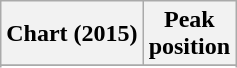<table class="wikitable sortable plainrowheaders" style="text-align:center">
<tr>
<th scope="col">Chart (2015)</th>
<th scope="col">Peak<br> position</th>
</tr>
<tr>
</tr>
<tr>
</tr>
<tr>
</tr>
<tr>
</tr>
<tr>
</tr>
<tr>
</tr>
<tr>
</tr>
<tr>
</tr>
<tr>
</tr>
<tr>
</tr>
<tr>
</tr>
<tr>
</tr>
</table>
